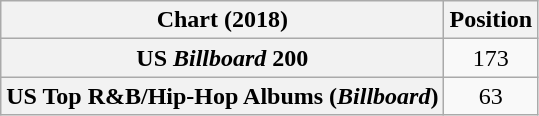<table class="wikitable sortable plainrowheaders" style="text-align:center">
<tr>
<th scope="col">Chart (2018)</th>
<th scope="col">Position</th>
</tr>
<tr>
<th scope="row">US <em>Billboard</em> 200</th>
<td>173</td>
</tr>
<tr>
<th scope="row">US Top R&B/Hip-Hop Albums (<em>Billboard</em>)</th>
<td>63</td>
</tr>
</table>
